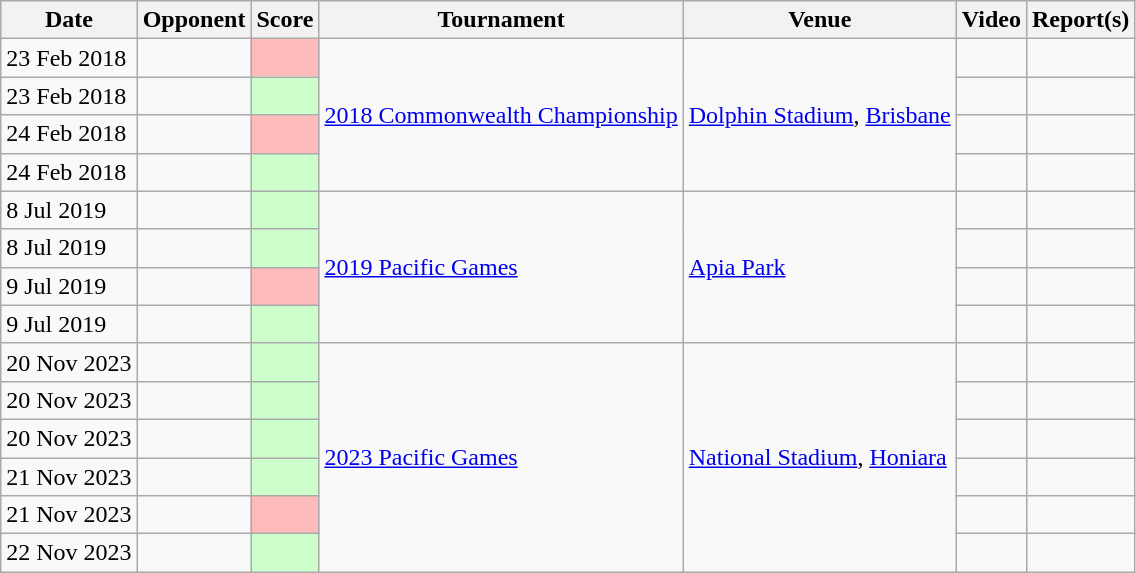<table class=wikitable>
<tr>
<th>Date</th>
<th>Opponent</th>
<th>Score</th>
<th>Tournament</th>
<th>Venue</th>
<th>Video</th>
<th>Report(s)</th>
</tr>
<tr>
<td>23 Feb 2018</td>
<td></td>
<td bgcolor="#FFBBBB"></td>
<td rowspan=4><a href='#'>2018 Commonwealth Championship</a></td>
<td rowspan=4> <a href='#'>Dolphin Stadium</a>, <a href='#'>Brisbane</a></td>
<td align=center></td>
<td align=center></td>
</tr>
<tr>
<td>23 Feb 2018</td>
<td></td>
<td bgcolor="#CCFFCC"></td>
<td align=center></td>
<td align=center></td>
</tr>
<tr>
<td>24 Feb 2018</td>
<td></td>
<td bgcolor="#FFBBBB"></td>
<td align=center></td>
<td align=center></td>
</tr>
<tr>
<td>24 Feb 2018</td>
<td></td>
<td bgcolor="#CCFFCC"></td>
<td align=center></td>
<td align=center></td>
</tr>
<tr>
<td>8 Jul 2019</td>
<td></td>
<td bgcolor="#CCFFCC"></td>
<td rowspan=4><a href='#'>2019 Pacific Games</a></td>
<td rowspan=4> <a href='#'>Apia Park</a></td>
<td align=center></td>
<td align=center></td>
</tr>
<tr>
<td>8 Jul 2019</td>
<td></td>
<td bgcolor="#CCFFCC"></td>
<td align=center></td>
<td align=center></td>
</tr>
<tr>
<td>9 Jul 2019</td>
<td></td>
<td bgcolor="#FFBBBB"></td>
<td align=center></td>
<td align=center></td>
</tr>
<tr>
<td>9 Jul 2019</td>
<td></td>
<td bgcolor="#CCFFCC"></td>
<td align=center></td>
<td align=center></td>
</tr>
<tr>
<td>20 Nov 2023</td>
<td></td>
<td bgcolor="#CCFFCC"></td>
<td rowspan=6><a href='#'>2023 Pacific Games</a></td>
<td rowspan=6> <a href='#'>National Stadium</a>, <a href='#'>Honiara</a></td>
<td align=center></td>
<td align=center></td>
</tr>
<tr>
<td>20 Nov 2023</td>
<td></td>
<td bgcolor="#CCFFCC"></td>
<td align=center></td>
<td align=center></td>
</tr>
<tr>
<td>20 Nov 2023</td>
<td></td>
<td bgcolor="#CCFFCC"></td>
<td align=center></td>
<td align=center></td>
</tr>
<tr>
<td>21 Nov 2023</td>
<td></td>
<td bgcolor="#CCFFCC"></td>
<td align=center></td>
<td align=center></td>
</tr>
<tr>
<td>21 Nov 2023</td>
<td></td>
<td bgcolor="#FFBBBB"></td>
<td align=center></td>
<td align=center></td>
</tr>
<tr>
<td>22 Nov 2023</td>
<td></td>
<td bgcolor="#CCFFCC"></td>
<td align=center></td>
<td align=center></td>
</tr>
</table>
